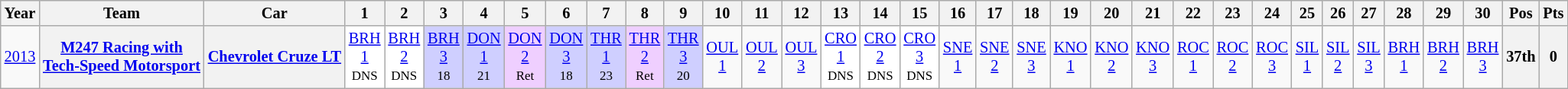<table class="wikitable" style="text-align:center; font-size:85%">
<tr>
<th>Year</th>
<th>Team</th>
<th>Car</th>
<th>1</th>
<th>2</th>
<th>3</th>
<th>4</th>
<th>5</th>
<th>6</th>
<th>7</th>
<th>8</th>
<th>9</th>
<th>10</th>
<th>11</th>
<th>12</th>
<th>13</th>
<th>14</th>
<th>15</th>
<th>16</th>
<th>17</th>
<th>18</th>
<th>19</th>
<th>20</th>
<th>21</th>
<th>22</th>
<th>23</th>
<th>24</th>
<th>25</th>
<th>26</th>
<th>27</th>
<th>28</th>
<th>29</th>
<th>30</th>
<th>Pos</th>
<th>Pts</th>
</tr>
<tr>
<td><a href='#'>2013</a></td>
<th nowrap><a href='#'>M247 Racing with<br>Tech-Speed Motorsport</a></th>
<th nowrap><a href='#'>Chevrolet Cruze LT</a></th>
<td style="background:#ffffff;"><a href='#'>BRH<br>1</a><br><small>DNS</small></td>
<td style="background:#ffffff;"><a href='#'>BRH<br>2</a><br><small>DNS</small></td>
<td style="background:#CFCFFF;"><a href='#'>BRH<br>3</a><br><small>18</small></td>
<td style="background:#CFCFFF;"><a href='#'>DON<br>1</a><br><small>21</small></td>
<td style="background:#EFCFFF;"><a href='#'>DON<br>2</a><br><small>Ret</small></td>
<td style="background:#CFCFFF;"><a href='#'>DON<br>3</a><br><small>18</small></td>
<td style="background:#CFCFFF;"><a href='#'>THR<br>1</a><br><small>23</small></td>
<td style="background:#EFCFFF;"><a href='#'>THR<br>2</a><br><small>Ret</small></td>
<td style="background:#CFCFFF;"><a href='#'>THR<br>3</a><br><small>20</small></td>
<td><a href='#'>OUL<br>1</a></td>
<td><a href='#'>OUL<br>2</a></td>
<td><a href='#'>OUL<br>3</a></td>
<td style="background:#ffffff;"><a href='#'>CRO<br>1</a><br><small>DNS</small></td>
<td style="background:#ffffff;"><a href='#'>CRO<br>2</a><br><small>DNS</small></td>
<td style="background:#ffffff;"><a href='#'>CRO<br>3</a><br><small>DNS</small></td>
<td><a href='#'>SNE<br>1</a></td>
<td><a href='#'>SNE<br>2</a></td>
<td><a href='#'>SNE<br>3</a></td>
<td><a href='#'>KNO<br>1</a></td>
<td><a href='#'>KNO<br>2</a></td>
<td><a href='#'>KNO<br>3</a></td>
<td><a href='#'>ROC<br>1</a></td>
<td><a href='#'>ROC<br>2</a></td>
<td><a href='#'>ROC<br>3</a></td>
<td><a href='#'>SIL<br>1</a></td>
<td><a href='#'>SIL<br>2</a></td>
<td><a href='#'>SIL<br>3</a></td>
<td><a href='#'>BRH<br>1</a></td>
<td><a href='#'>BRH<br>2</a></td>
<td><a href='#'>BRH<br>3</a></td>
<th>37th</th>
<th>0</th>
</tr>
</table>
